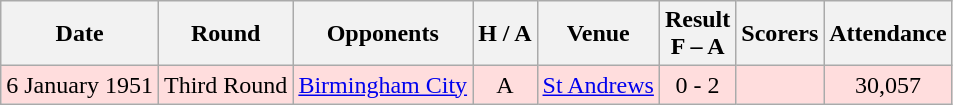<table class="wikitable" style="text-align:center">
<tr>
<th>Date</th>
<th>Round</th>
<th>Opponents</th>
<th>H / A</th>
<th>Venue</th>
<th>Result<br>F – A</th>
<th>Scorers</th>
<th>Attendance</th>
</tr>
<tr bgcolor="#ffdddd">
<td>6 January 1951</td>
<td>Third Round</td>
<td><a href='#'>Birmingham City</a></td>
<td>A</td>
<td><a href='#'>St Andrews</a></td>
<td>0 - 2</td>
<td></td>
<td>30,057</td>
</tr>
</table>
